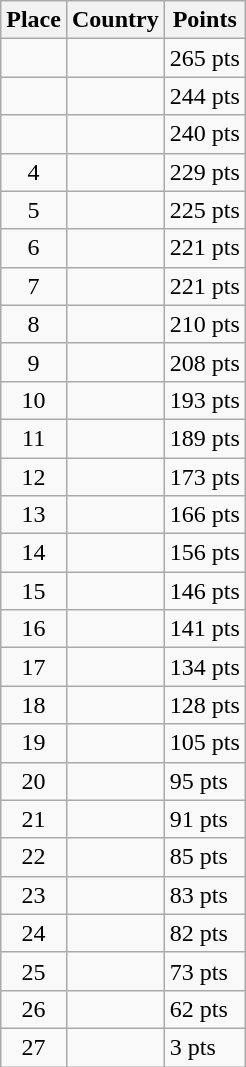<table class=wikitable>
<tr>
<th>Place</th>
<th>Country</th>
<th>Points</th>
</tr>
<tr>
<td align=center></td>
<td></td>
<td>265 pts</td>
</tr>
<tr>
<td align=center></td>
<td></td>
<td>244 pts</td>
</tr>
<tr>
<td align=center></td>
<td></td>
<td>240 pts</td>
</tr>
<tr>
<td align=center>4</td>
<td></td>
<td>229 pts</td>
</tr>
<tr>
<td align=center>5</td>
<td></td>
<td>225 pts</td>
</tr>
<tr>
<td align=center>6</td>
<td></td>
<td>221 pts</td>
</tr>
<tr>
<td align=center>7</td>
<td></td>
<td>221 pts</td>
</tr>
<tr>
<td align=center>8</td>
<td></td>
<td>210 pts</td>
</tr>
<tr>
<td align=center>9</td>
<td></td>
<td>208 pts</td>
</tr>
<tr>
<td align=center>10</td>
<td></td>
<td>193 pts</td>
</tr>
<tr>
<td align=center>11</td>
<td></td>
<td>189 pts</td>
</tr>
<tr>
<td align=center>12</td>
<td></td>
<td>173 pts</td>
</tr>
<tr>
<td align=center>13</td>
<td></td>
<td>166 pts</td>
</tr>
<tr>
<td align=center>14</td>
<td></td>
<td>156 pts</td>
</tr>
<tr>
<td align=center>15</td>
<td></td>
<td>146 pts</td>
</tr>
<tr>
<td align=center>16</td>
<td></td>
<td>141 pts</td>
</tr>
<tr>
<td align=center>17</td>
<td></td>
<td>134 pts</td>
</tr>
<tr>
<td align=center>18</td>
<td></td>
<td>128 pts</td>
</tr>
<tr>
<td align=center>19</td>
<td></td>
<td>105 pts</td>
</tr>
<tr>
<td align=center>20</td>
<td></td>
<td>95 pts</td>
</tr>
<tr>
<td align=center>21</td>
<td></td>
<td>91 pts</td>
</tr>
<tr>
<td align=center>22</td>
<td></td>
<td>85 pts</td>
</tr>
<tr>
<td align=center>23</td>
<td></td>
<td>83 pts</td>
</tr>
<tr>
<td align=center>24</td>
<td></td>
<td>82 pts</td>
</tr>
<tr>
<td align=center>25</td>
<td></td>
<td>73 pts</td>
</tr>
<tr>
<td align=center>26</td>
<td></td>
<td>62 pts</td>
</tr>
<tr>
<td align=center>27</td>
<td></td>
<td>3 pts</td>
</tr>
</table>
